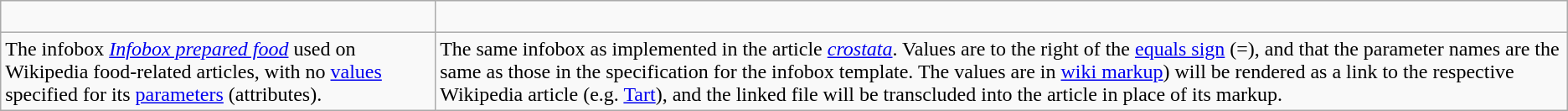<table class="wikitable">
<tr>
<td style="vertical-align: top;"><br></td>
<td style="vertical-align: top;"><br></td>
</tr>
<tr>
<td style="vertical-align: top;">The infobox <em><a href='#'>Infobox prepared food</a></em> used on Wikipedia food-related articles, with no <a href='#'>values</a> specified for its <a href='#'>parameters</a> (attributes).</td>
<td style="vertical-align: top;">The same infobox as implemented in the article <em><a href='#'>crostata</a></em>. Values are to the right of the <a href='#'>equals sign</a> (=), and that the parameter names are the same as those in the specification for the infobox template. The values are in <a href='#'>wiki markup</a>) will be rendered as a link to the respective Wikipedia article (e.g. <a href='#'>Tart</a>), and the linked file will be transcluded into the article in place of its markup.</td>
</tr>
</table>
